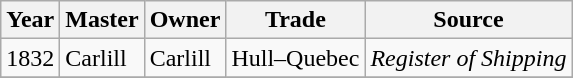<table class=" wikitable">
<tr>
<th>Year</th>
<th>Master</th>
<th>Owner</th>
<th>Trade</th>
<th>Source</th>
</tr>
<tr>
<td>1832</td>
<td>Carlill</td>
<td>Carlill</td>
<td>Hull–Quebec</td>
<td><em>Register of Shipping</em></td>
</tr>
<tr>
</tr>
</table>
